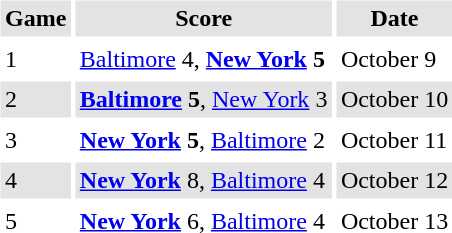<table border="0" cellspacing="3" cellpadding="3">
<tr style="background: #e3e3e3;">
<th>Game</th>
<th>Score</th>
<th>Date</th>
</tr>
<tr>
<td>1</td>
<td><a href='#'>Baltimore</a> 4, <strong><a href='#'>New York</a> 5</strong></td>
<td>October 9</td>
</tr>
<tr style="background: #e3e3e3;">
<td>2</td>
<td><strong><a href='#'>Baltimore</a> 5</strong>, <a href='#'>New York</a> 3</td>
<td>October 10</td>
</tr>
<tr>
<td>3</td>
<td><strong><a href='#'>New York</a> 5</strong>, <a href='#'>Baltimore</a> 2</td>
<td>October 11</td>
</tr>
<tr style="background: #e3e3e3;">
<td>4</td>
<td><strong><a href='#'>New York</a></strong> 8, <a href='#'>Baltimore</a> 4</td>
<td>October 12</td>
</tr>
<tr>
<td>5</td>
<td><strong><a href='#'>New York</a></strong> 6, <a href='#'>Baltimore</a> 4</td>
<td>October 13</td>
</tr>
</table>
